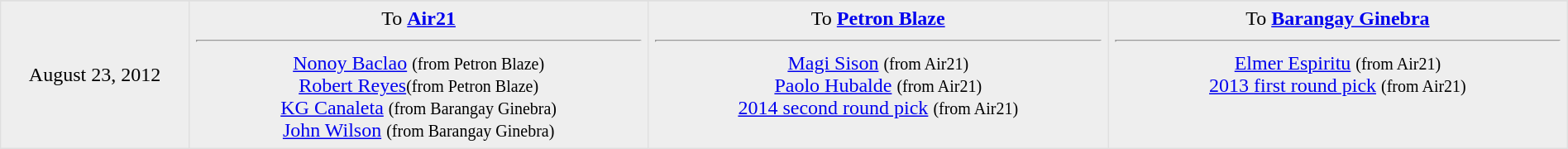<table border=1 style="border-collapse:collapse; text-align: center; width: 100%" bordercolor="#DFDFDF"  cellpadding="5">
<tr>
</tr>
<tr bgcolor="eeeeee">
<td style="width:12%">August 23, 2012</td>
<td style="width:29.3%" valign="top">To <strong><a href='#'>Air21</a></strong><hr><a href='#'>Nonoy Baclao</a> <small>(from Petron Blaze)</small> <br> <a href='#'>Robert Reyes</a><small>(from Petron Blaze)</small> <br><a href='#'>KG Canaleta</a> <small>(from Barangay Ginebra)</small> <br><a href='#'>John Wilson</a> <small>(from Barangay Ginebra)</small></td>
<td style="width:29.3%" valign="top">To <strong><a href='#'>Petron Blaze</a></strong><hr><a href='#'>Magi Sison</a> <small>(from Air21)</small> <br> <a href='#'>Paolo Hubalde</a> <small>(from Air21)</small> <br> <a href='#'>2014 second round pick</a> <small>(from Air21)</small></td>
<td style="width:29.3%" valign="top">To <strong><a href='#'>Barangay Ginebra</a> <hr> </strong><a href='#'>Elmer Espiritu</a> <small>(from Air21)</small> <br> <a href='#'>2013 first round pick</a> <small>(from Air21)</small></td>
</tr>
</table>
